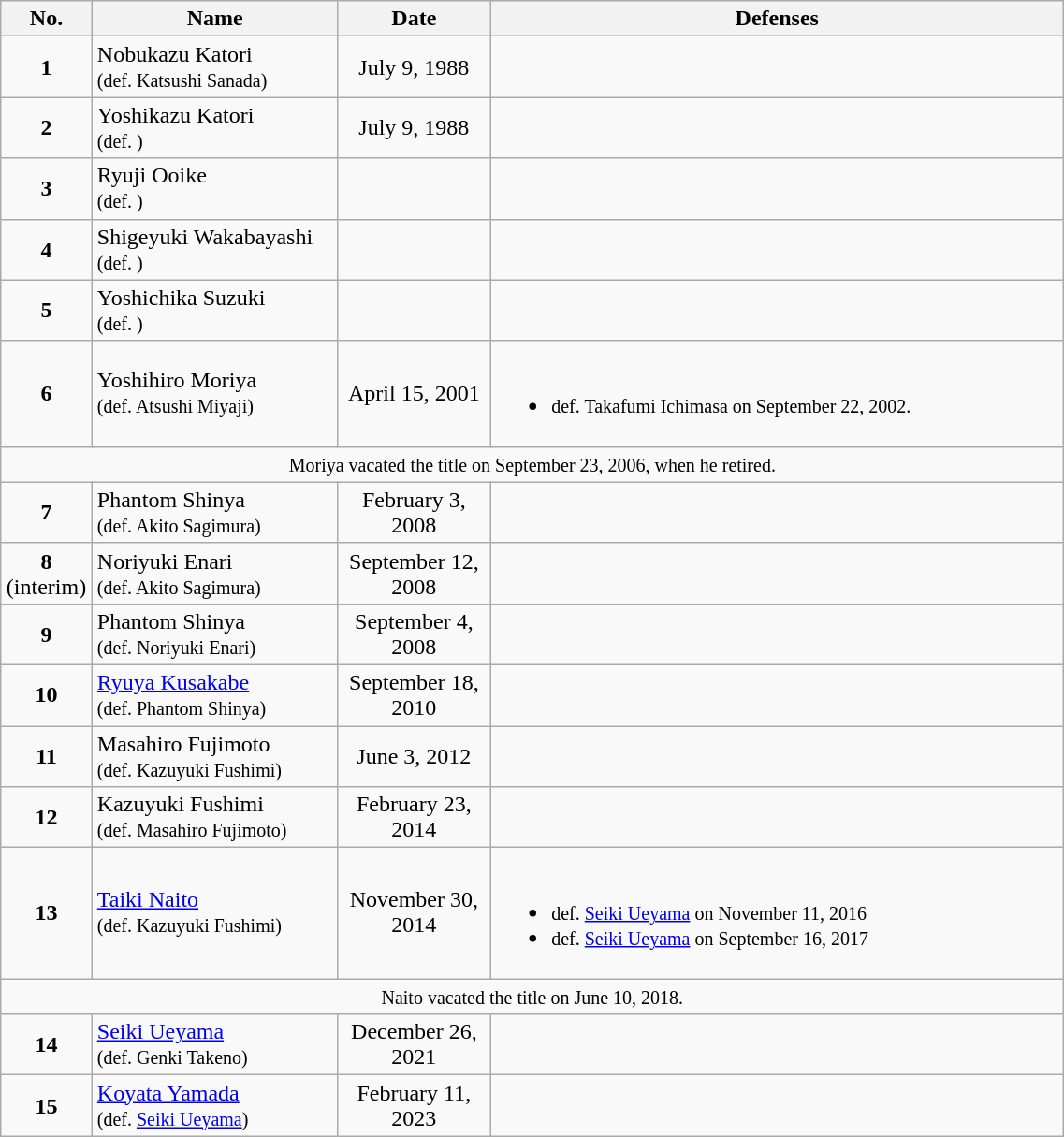<table class="wikitable" style="width:60%; font-size:100%;">
<tr>
<th style= width:1%;">No.</th>
<th style= width:21%;">Name</th>
<th style=width:13%;">Date</th>
<th style= width:49%;">Defenses</th>
</tr>
<tr>
<td align=center><strong>1</strong></td>
<td align=left> Nobukazu Katori <br><small>(def. Katsushi Sanada)</small></td>
<td align=center>July 9, 1988</td>
<td></td>
</tr>
<tr>
<td align=center><strong>2</strong></td>
<td align=left> Yoshikazu Katori <br><small>(def. )</small></td>
<td align=center>July 9, 1988</td>
<td></td>
</tr>
<tr>
<td align=center><strong>3</strong></td>
<td align=left> Ryuji Ooike <br><small>(def. )</small></td>
<td align=center></td>
<td></td>
</tr>
<tr>
<td align=center><strong>4</strong></td>
<td align=left> Shigeyuki Wakabayashi <br><small>(def. )</small></td>
<td align=center></td>
<td></td>
</tr>
<tr>
<td align=center><strong>5</strong></td>
<td align=left> Yoshichika Suzuki <br><small>(def. )</small></td>
<td align=center></td>
<td></td>
</tr>
<tr>
<td align=center><strong>6</strong></td>
<td align=left> Yoshihiro Moriya <br><small>(def. Atsushi Miyaji)</small></td>
<td align=center>April 15, 2001</td>
<td><br><ul><li><small>def. Takafumi Ichimasa on September 22, 2002.</small></li></ul></td>
</tr>
<tr>
<td colspan=4 align=center><small>Moriya vacated the title on September 23, 2006, when he retired.</small></td>
</tr>
<tr>
<td align=center><strong>7</strong></td>
<td align=left> Phantom Shinya <br><small>(def. Akito Sagimura)</small></td>
<td align=center>February 3, 2008</td>
<td></td>
</tr>
<tr>
<td align=center><strong>8</strong> (interim)</td>
<td align=left> Noriyuki Enari <br><small>(def. Akito Sagimura)</small></td>
<td align=center>September 12, 2008</td>
</tr>
<tr>
<td align=center><strong>9</strong></td>
<td align=left> Phantom Shinya <br><small>(def. Noriyuki Enari)</small></td>
<td align=center>September 4, 2008</td>
<td></td>
</tr>
<tr>
<td align=center><strong>10</strong></td>
<td align=left> <a href='#'>Ryuya Kusakabe</a> <br><small>(def. Phantom Shinya)</small></td>
<td align=center>September 18, 2010</td>
<td></td>
</tr>
<tr>
<td align=center><strong>11</strong></td>
<td align=left> Masahiro Fujimoto <br><small>(def. Kazuyuki Fushimi)</small></td>
<td align=center>June 3, 2012</td>
<td></td>
</tr>
<tr>
<td align=center><strong>12</strong></td>
<td align=left> Kazuyuki Fushimi <br><small>(def. Masahiro Fujimoto)</small></td>
<td align=center>February 23, 2014</td>
<td></td>
</tr>
<tr>
<td align=center><strong>13</strong></td>
<td align=left> <a href='#'>Taiki Naito</a> <br><small>(def. Kazuyuki Fushimi)</small></td>
<td align=center>November 30, 2014</td>
<td><br><ul><li><small>def. <a href='#'>Seiki Ueyama</a> on November 11, 2016<br></small></li><li><small>def. <a href='#'>Seiki Ueyama</a> on September 16, 2017</small></li></ul></td>
</tr>
<tr>
<td colspan=4 align=center><small>Naito vacated the title on June 10, 2018.</small></td>
</tr>
<tr>
<td align=center><strong>14</strong></td>
<td align=left> <a href='#'>Seiki Ueyama</a> <br><small>(def. Genki Takeno)</small></td>
<td align=center>December 26, 2021</td>
<td></td>
</tr>
<tr>
<td align=center><strong>15</strong></td>
<td align=left> <a href='#'>Koyata Yamada</a> <br><small>(def. <a href='#'>Seiki Ueyama</a>)</small></td>
<td align=center>February 11, 2023</td>
<td></td>
</tr>
</table>
